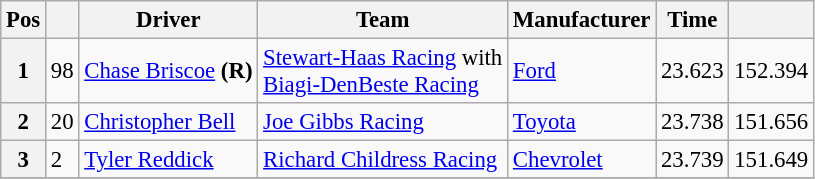<table class="wikitable" style="font-size:95%">
<tr>
<th>Pos</th>
<th></th>
<th>Driver</th>
<th>Team</th>
<th>Manufacturer</th>
<th>Time</th>
<th></th>
</tr>
<tr>
<th>1</th>
<td>98</td>
<td><a href='#'>Chase Briscoe</a> <strong>(R)</strong></td>
<td><a href='#'>Stewart-Haas Racing</a> with <br> <a href='#'>Biagi-DenBeste Racing</a></td>
<td><a href='#'>Ford</a></td>
<td>23.623</td>
<td>152.394</td>
</tr>
<tr>
<th>2</th>
<td>20</td>
<td><a href='#'>Christopher Bell</a></td>
<td><a href='#'>Joe Gibbs Racing</a></td>
<td><a href='#'>Toyota</a></td>
<td>23.738</td>
<td>151.656</td>
</tr>
<tr>
<th>3</th>
<td>2</td>
<td><a href='#'>Tyler Reddick</a></td>
<td><a href='#'>Richard Childress Racing</a></td>
<td><a href='#'>Chevrolet</a></td>
<td>23.739</td>
<td>151.649</td>
</tr>
<tr>
</tr>
</table>
